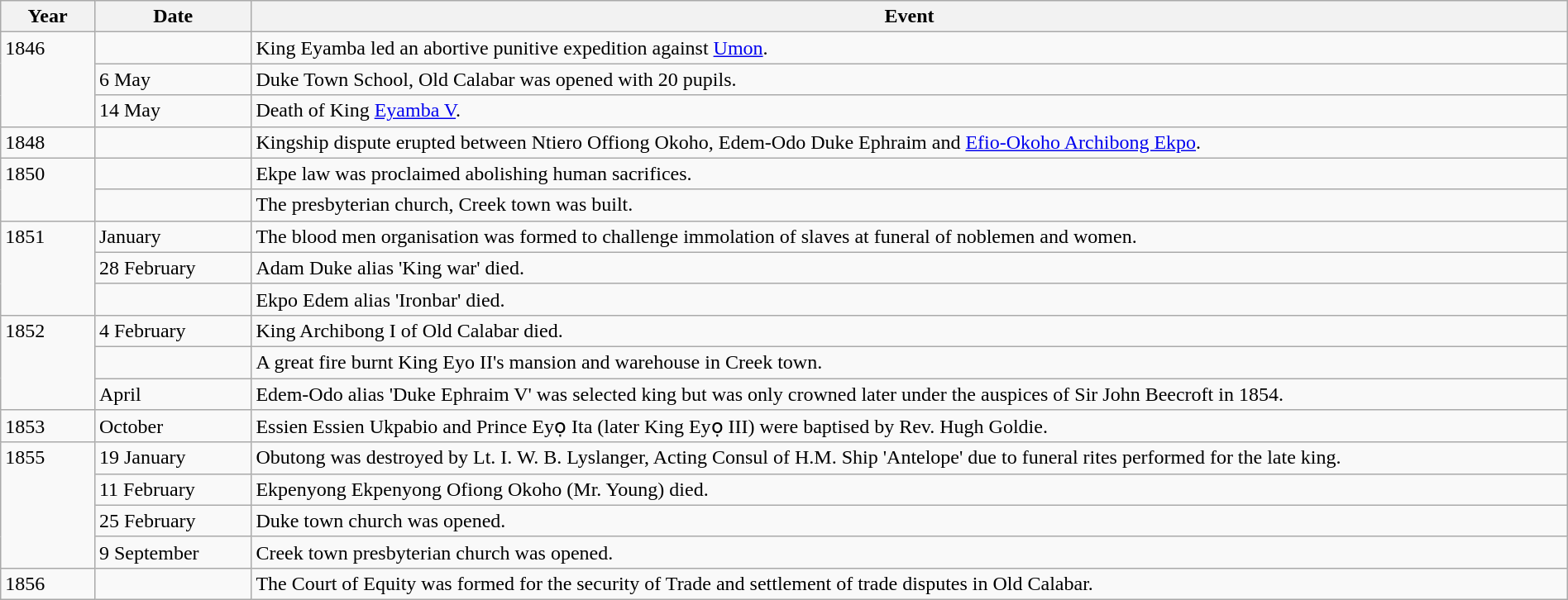<table class="wikitable" style="width:100%;">
<tr>
<th style="width:6%">Year</th>
<th style="width:10%">Date</th>
<th>Event</th>
</tr>
<tr>
<td rowspan="3" style="vertical-align:top;">1846</td>
<td></td>
<td>King Eyamba led an abortive punitive expedition against <a href='#'>Umon</a>.</td>
</tr>
<tr>
<td>6 May</td>
<td>Duke Town School, Old Calabar was opened with 20 pupils.</td>
</tr>
<tr>
<td>14 May</td>
<td>Death of King <a href='#'>Eyamba V</a>.</td>
</tr>
<tr>
<td>1848</td>
<td></td>
<td>Kingship dispute erupted between Ntiero Offiong Okoho, Edem-Odo Duke Ephraim and <a href='#'>Efio-Okoho Archibong Ekpo</a>.</td>
</tr>
<tr>
<td rowspan="2" style="vertical-align:top;">1850</td>
<td></td>
<td>Ekpe law was proclaimed abolishing human sacrifices.</td>
</tr>
<tr>
<td></td>
<td>The presbyterian church, Creek town was built.</td>
</tr>
<tr>
<td rowspan="3" style="vertical-align:top;">1851</td>
<td>January</td>
<td>The blood men organisation was formed to challenge immolation of slaves at funeral of noblemen and women.</td>
</tr>
<tr>
<td>28 February</td>
<td>Adam Duke alias 'King war' died.</td>
</tr>
<tr>
<td></td>
<td>Ekpo Edem alias 'Ironbar' died.</td>
</tr>
<tr>
<td rowspan="3" style="vertical-align:top;">1852</td>
<td>4 February</td>
<td>King Archibong I of Old Calabar died.</td>
</tr>
<tr>
<td></td>
<td>A great fire burnt King Eyo II's mansion and warehouse in Creek town.</td>
</tr>
<tr>
<td>April</td>
<td>Edem-Odo alias 'Duke Ephraim V' was selected king but was only crowned later under the auspices of Sir John Beecroft in 1854.</td>
</tr>
<tr>
<td>1853</td>
<td>October</td>
<td>Essien Essien Ukpabio and Prince Eyọ Ita (later King Eyọ III) were baptised by Rev. Hugh Goldie.</td>
</tr>
<tr>
<td rowspan="4" style="vertical-align:top;">1855</td>
<td>19 January</td>
<td>Obutong was destroyed by Lt. I. W. B. Lyslanger, Acting Consul of H.M. Ship 'Antelope' due to funeral rites performed for the late king.</td>
</tr>
<tr>
<td>11 February</td>
<td>Ekpenyong Ekpenyong Ofiong Okoho (Mr. Young) died.</td>
</tr>
<tr>
<td>25 February</td>
<td>Duke town church was opened.</td>
</tr>
<tr>
<td>9 September</td>
<td>Creek town presbyterian church was opened.</td>
</tr>
<tr>
<td>1856</td>
<td></td>
<td>The Court of Equity was formed for the security of Trade and settlement of trade disputes in Old Calabar.</td>
</tr>
</table>
